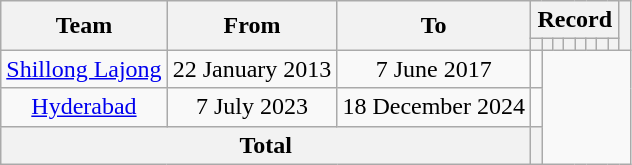<table class="wikitable" style="text-align:center">
<tr>
<th rowspan="2">Team</th>
<th rowspan="2">From</th>
<th rowspan="2">To</th>
<th colspan="8">Record</th>
<th rowspan="2"></th>
</tr>
<tr>
<th></th>
<th></th>
<th></th>
<th></th>
<th></th>
<th></th>
<th></th>
<th></th>
</tr>
<tr>
<td><a href='#'>Shillong Lajong</a></td>
<td>22 January 2013</td>
<td>7 June 2017<br></td>
<td></td>
</tr>
<tr>
<td><a href='#'>Hyderabad</a></td>
<td>7 July 2023</td>
<td>18 December 2024<br></td>
<td></td>
</tr>
<tr>
<th colspan="3">Total<br></th>
<th></th>
</tr>
</table>
